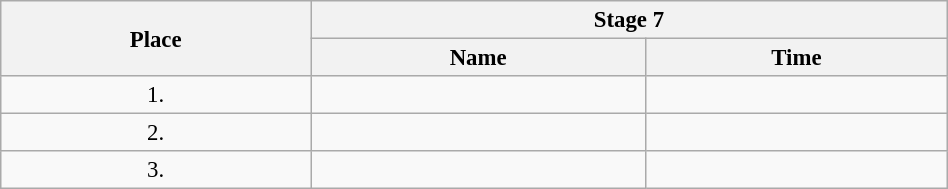<table class=wikitable style="font-size:95%" width="50%">
<tr>
<th rowspan="2">Place</th>
<th colspan="2">Stage 7</th>
</tr>
<tr>
<th>Name</th>
<th>Time</th>
</tr>
<tr>
<td align="center">1.</td>
<td></td>
<td></td>
</tr>
<tr>
<td align="center">2.</td>
<td></td>
<td></td>
</tr>
<tr>
<td align="center">3.</td>
<td></td>
<td></td>
</tr>
</table>
